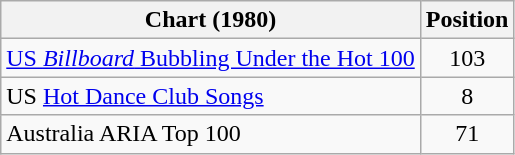<table class="wikitable sortable">
<tr>
<th>Chart (1980)</th>
<th>Position</th>
</tr>
<tr>
<td><a href='#'>US <em>Billboard</em> Bubbling Under the Hot 100</a></td>
<td align="center">103</td>
</tr>
<tr>
<td>US <a href='#'>Hot Dance Club Songs</a></td>
<td align="center">8</td>
</tr>
<tr>
<td>Australia ARIA Top 100</td>
<td align="center">71</td>
</tr>
</table>
